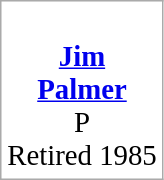<table class="wikitable" style="font-style:bold; font-size:120%; border:3px" cellpadding="3">
<tr align="center" bgcolor="white">
<td><br><strong><a href='#'>Jim<br>Palmer</a></strong><br>P<br><span>Retired 1985</span></td>
</tr>
<tr>
</tr>
</table>
